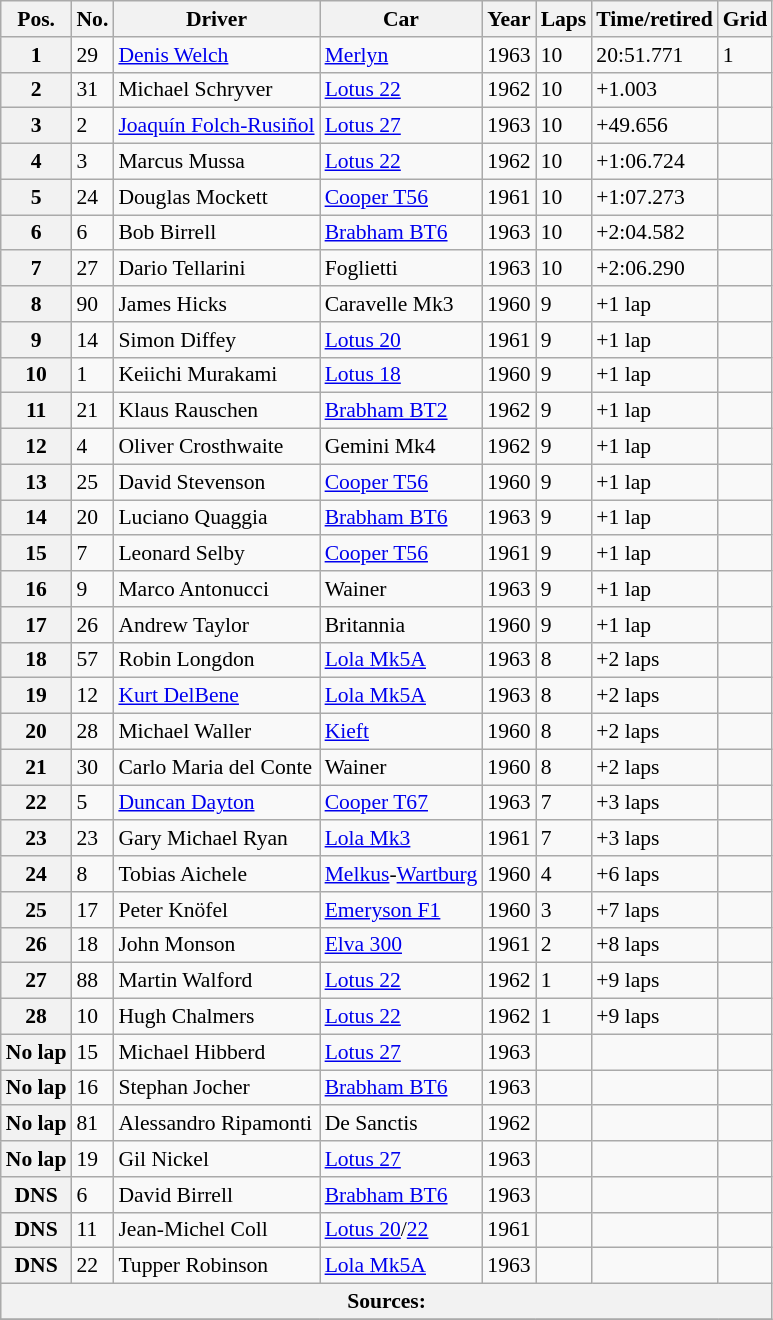<table class="wikitable" style="font-size:90%">
<tr>
<th>Pos.</th>
<th>No.</th>
<th>Driver</th>
<th>Car</th>
<th>Year</th>
<th>Laps</th>
<th>Time/retired</th>
<th>Grid</th>
</tr>
<tr>
<th>1</th>
<td>29</td>
<td> <a href='#'>Denis Welch</a></td>
<td><a href='#'>Merlyn</a></td>
<td>1963</td>
<td>10</td>
<td>20:51.771</td>
<td>1</td>
</tr>
<tr>
<th>2</th>
<td>31</td>
<td> Michael Schryver</td>
<td><a href='#'>Lotus 22</a></td>
<td>1962</td>
<td>10</td>
<td>+1.003</td>
<td></td>
</tr>
<tr>
<th>3</th>
<td>2</td>
<td> <a href='#'>Joaquín Folch-Rusiñol</a></td>
<td><a href='#'>Lotus 27</a></td>
<td>1963</td>
<td>10</td>
<td>+49.656</td>
<td></td>
</tr>
<tr>
<th>4</th>
<td>3</td>
<td> Marcus Mussa</td>
<td><a href='#'>Lotus 22</a></td>
<td>1962</td>
<td>10</td>
<td>+1:06.724</td>
<td></td>
</tr>
<tr>
<th>5</th>
<td>24</td>
<td> Douglas Mockett</td>
<td><a href='#'>Cooper T56</a></td>
<td>1961</td>
<td>10</td>
<td>+1:07.273</td>
<td></td>
</tr>
<tr>
<th>6</th>
<td>6</td>
<td> Bob Birrell</td>
<td><a href='#'>Brabham BT6</a></td>
<td>1963</td>
<td>10</td>
<td>+2:04.582</td>
<td></td>
</tr>
<tr>
<th>7</th>
<td>27</td>
<td> Dario Tellarini</td>
<td>Foglietti</td>
<td>1963</td>
<td>10</td>
<td>+2:06.290</td>
<td></td>
</tr>
<tr>
<th>8</th>
<td>90</td>
<td> James Hicks</td>
<td>Caravelle Mk3</td>
<td>1960</td>
<td>9</td>
<td>+1 lap</td>
<td></td>
</tr>
<tr>
<th>9</th>
<td>14</td>
<td> Simon Diffey</td>
<td><a href='#'>Lotus 20</a></td>
<td>1961</td>
<td>9</td>
<td>+1 lap</td>
<td></td>
</tr>
<tr>
<th>10</th>
<td>1</td>
<td> Keiichi Murakami</td>
<td><a href='#'>Lotus 18</a></td>
<td>1960</td>
<td>9</td>
<td>+1 lap</td>
<td></td>
</tr>
<tr>
<th>11</th>
<td>21</td>
<td> Klaus Rauschen</td>
<td><a href='#'>Brabham BT2</a></td>
<td>1962</td>
<td>9</td>
<td>+1 lap</td>
<td></td>
</tr>
<tr>
<th>12</th>
<td>4</td>
<td> Oliver Crosthwaite</td>
<td>Gemini Mk4</td>
<td>1962</td>
<td>9</td>
<td>+1 lap</td>
<td></td>
</tr>
<tr>
<th>13</th>
<td>25</td>
<td> David Stevenson</td>
<td><a href='#'>Cooper T56</a></td>
<td>1960</td>
<td>9</td>
<td>+1 lap</td>
<td></td>
</tr>
<tr>
<th>14</th>
<td>20</td>
<td> Luciano Quaggia</td>
<td><a href='#'>Brabham BT6</a></td>
<td>1963</td>
<td>9</td>
<td>+1 lap</td>
<td></td>
</tr>
<tr>
<th>15</th>
<td>7</td>
<td> Leonard Selby</td>
<td><a href='#'>Cooper T56</a></td>
<td>1961</td>
<td>9</td>
<td>+1 lap</td>
<td></td>
</tr>
<tr>
<th>16</th>
<td>9</td>
<td> Marco Antonucci</td>
<td>Wainer</td>
<td>1963</td>
<td>9</td>
<td>+1 lap</td>
<td></td>
</tr>
<tr>
<th>17</th>
<td>26</td>
<td> Andrew Taylor</td>
<td>Britannia</td>
<td>1960</td>
<td>9</td>
<td>+1 lap</td>
<td></td>
</tr>
<tr>
<th>18</th>
<td>57</td>
<td> Robin Longdon</td>
<td><a href='#'>Lola Mk5A</a></td>
<td>1963</td>
<td>8</td>
<td>+2 laps</td>
<td></td>
</tr>
<tr>
<th>19</th>
<td>12</td>
<td> <a href='#'>Kurt DelBene</a></td>
<td><a href='#'>Lola Mk5A</a></td>
<td>1963</td>
<td>8</td>
<td>+2 laps</td>
<td></td>
</tr>
<tr>
<th>20</th>
<td>28</td>
<td> Michael Waller</td>
<td><a href='#'>Kieft</a></td>
<td>1960</td>
<td>8</td>
<td>+2 laps</td>
<td></td>
</tr>
<tr>
<th>21</th>
<td>30</td>
<td> Carlo Maria del Conte</td>
<td>Wainer</td>
<td>1960</td>
<td>8</td>
<td>+2 laps</td>
<td></td>
</tr>
<tr>
<th>22</th>
<td>5</td>
<td> <a href='#'>Duncan Dayton</a></td>
<td><a href='#'>Cooper T67</a></td>
<td>1963</td>
<td>7</td>
<td>+3 laps</td>
<td></td>
</tr>
<tr>
<th>23</th>
<td>23</td>
<td> Gary Michael Ryan</td>
<td><a href='#'>Lola Mk3</a></td>
<td>1961</td>
<td>7</td>
<td>+3 laps</td>
<td></td>
</tr>
<tr>
<th>24</th>
<td>8</td>
<td> Tobias Aichele</td>
<td><a href='#'>Melkus</a>-<a href='#'>Wartburg</a></td>
<td>1960</td>
<td>4</td>
<td>+6 laps</td>
<td></td>
</tr>
<tr>
<th>25</th>
<td>17</td>
<td> Peter Knöfel</td>
<td><a href='#'>Emeryson F1</a></td>
<td>1960</td>
<td>3</td>
<td>+7 laps</td>
<td></td>
</tr>
<tr>
<th>26</th>
<td>18</td>
<td> John Monson</td>
<td><a href='#'>Elva 300</a></td>
<td>1961</td>
<td>2</td>
<td>+8 laps</td>
<td></td>
</tr>
<tr>
<th>27</th>
<td>88</td>
<td> Martin Walford</td>
<td><a href='#'>Lotus 22</a></td>
<td>1962</td>
<td>1</td>
<td>+9 laps</td>
<td></td>
</tr>
<tr>
<th>28</th>
<td>10</td>
<td> Hugh Chalmers</td>
<td><a href='#'>Lotus 22</a></td>
<td>1962</td>
<td>1</td>
<td>+9 laps</td>
<td></td>
</tr>
<tr>
<th>No lap</th>
<td>15</td>
<td> Michael Hibberd</td>
<td><a href='#'>Lotus 27</a></td>
<td>1963</td>
<td></td>
<td></td>
<td></td>
</tr>
<tr>
<th>No lap</th>
<td>16</td>
<td> Stephan Jocher</td>
<td><a href='#'>Brabham BT6</a></td>
<td>1963</td>
<td></td>
<td></td>
<td></td>
</tr>
<tr>
<th>No lap</th>
<td>81</td>
<td> Alessandro Ripamonti</td>
<td>De Sanctis</td>
<td>1962</td>
<td></td>
<td></td>
<td></td>
</tr>
<tr>
<th>No lap</th>
<td>19</td>
<td> Gil Nickel</td>
<td><a href='#'>Lotus 27</a></td>
<td>1963</td>
<td></td>
<td></td>
<td></td>
</tr>
<tr>
<th>DNS</th>
<td>6</td>
<td> David Birrell</td>
<td><a href='#'>Brabham BT6</a></td>
<td>1963</td>
<td></td>
<td></td>
<td></td>
</tr>
<tr>
<th>DNS</th>
<td>11</td>
<td> Jean-Michel Coll</td>
<td><a href='#'>Lotus 20</a>/<a href='#'>22</a></td>
<td>1961</td>
<td></td>
<td></td>
<td></td>
</tr>
<tr>
<th>DNS</th>
<td>22</td>
<td> Tupper Robinson</td>
<td><a href='#'>Lola Mk5A</a></td>
<td>1963</td>
<td></td>
<td></td>
<td></td>
</tr>
<tr style="background-color:#E5E4E2" align="center">
<th colspan=8>Sources:</th>
</tr>
<tr>
</tr>
</table>
